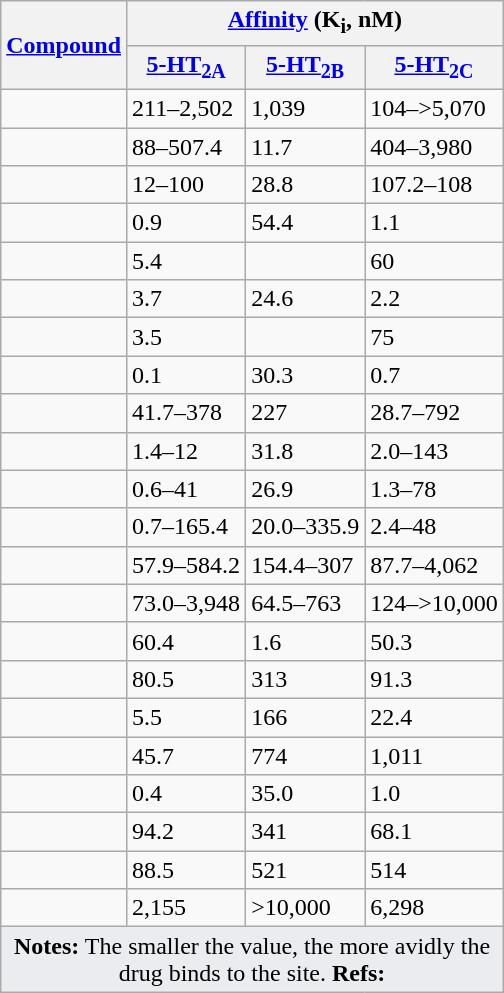<table class="wikitable floatright">
<tr>
<th rowspan="2"><a href='#'>Compound</a></th>
<th colspan="3"><a href='#'>Affinity</a> (K<sub>i</sub>, nM)</th>
</tr>
<tr>
<th><a href='#'>5-HT<sub>2A</sub></a></th>
<th><a href='#'>5-HT<sub>2B</sub></a></th>
<th><a href='#'>5-HT<sub>2C</sub></a></th>
</tr>
<tr>
<td></td>
<td>211–2,502</td>
<td>1,039</td>
<td>104–>5,070</td>
</tr>
<tr>
<td></td>
<td>88–507.4</td>
<td>11.7</td>
<td>404–3,980</td>
</tr>
<tr>
<td></td>
<td>12–100</td>
<td>28.8</td>
<td>107.2–108</td>
</tr>
<tr>
<td></td>
<td>0.9</td>
<td>54.4</td>
<td>1.1</td>
</tr>
<tr>
<td></td>
<td>5.4</td>
<td></td>
<td>60</td>
</tr>
<tr>
<td></td>
<td>3.7</td>
<td>24.6</td>
<td>2.2</td>
</tr>
<tr>
<td></td>
<td>3.5</td>
<td></td>
<td>75</td>
</tr>
<tr>
<td></td>
<td>0.1</td>
<td>30.3</td>
<td>0.7</td>
</tr>
<tr>
<td></td>
<td>41.7–378</td>
<td>227</td>
<td>28.7–792</td>
</tr>
<tr>
<td></td>
<td>1.4–12</td>
<td>31.8</td>
<td>2.0–143</td>
</tr>
<tr>
<td></td>
<td>0.6–41</td>
<td>26.9</td>
<td>1.3–78</td>
</tr>
<tr>
<td></td>
<td>0.7–165.4</td>
<td>20.0–335.9</td>
<td>2.4–48</td>
</tr>
<tr>
<td></td>
<td>57.9–584.2</td>
<td>154.4–307</td>
<td>87.7–4,062</td>
</tr>
<tr>
<td></td>
<td>73.0–3,948</td>
<td>64.5–763</td>
<td>124–>10,000</td>
</tr>
<tr>
<td></td>
<td>60.4</td>
<td>1.6</td>
<td>50.3</td>
</tr>
<tr>
<td></td>
<td>80.5</td>
<td>313</td>
<td>91.3</td>
</tr>
<tr>
<td></td>
<td>5.5</td>
<td>166</td>
<td>22.4</td>
</tr>
<tr>
<td></td>
<td>45.7</td>
<td>774</td>
<td>1,011</td>
</tr>
<tr>
<td></td>
<td>0.4</td>
<td>35.0</td>
<td>1.0</td>
</tr>
<tr>
<td></td>
<td>94.2</td>
<td>341</td>
<td>68.1</td>
</tr>
<tr>
<td></td>
<td>88.5</td>
<td>521</td>
<td>514</td>
</tr>
<tr>
<td></td>
<td>2,155</td>
<td>>10,000</td>
<td>6,298</td>
</tr>
<tr class="sortbottom">
<td colspan="4" style="width: 1px; background-color:#eaecf0; text-align: center;"><strong>Notes:</strong> The smaller the value, the more avidly the drug binds to the site. <strong>Refs:</strong> </td>
</tr>
</table>
